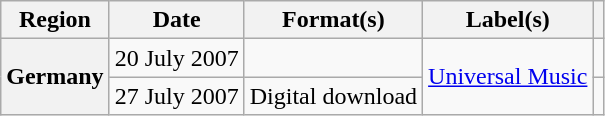<table class="wikitable plainrowheaders">
<tr>
<th scope="col">Region</th>
<th scope="col">Date</th>
<th scope="col">Format(s)</th>
<th scope="col">Label(s)</th>
<th scope="col"></th>
</tr>
<tr>
<th scope="row" rowspan="2">Germany</th>
<td>20 July 2007</td>
<td></td>
<td rowspan="2"><a href='#'>Universal Music</a></td>
<td></td>
</tr>
<tr>
<td>27 July 2007</td>
<td>Digital download </td>
<td></td>
</tr>
</table>
